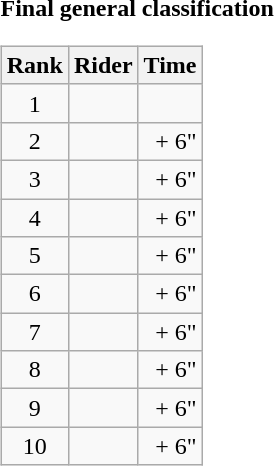<table>
<tr>
<td><strong>Final general classification</strong><br><table class="wikitable">
<tr>
<th scope="col">Rank</th>
<th scope="col">Rider</th>
<th scope="col">Time</th>
</tr>
<tr>
<td style="text-align:center;">1</td>
<td></td>
<td style="text-align:right;"></td>
</tr>
<tr>
<td style="text-align:center;">2</td>
<td></td>
<td style="text-align:right;">+ 6"</td>
</tr>
<tr>
<td style="text-align:center;">3</td>
<td></td>
<td style="text-align:right;">+ 6"</td>
</tr>
<tr>
<td style="text-align:center;">4</td>
<td></td>
<td style="text-align:right;">+ 6"</td>
</tr>
<tr>
<td style="text-align:center;">5</td>
<td></td>
<td style="text-align:right;">+ 6"</td>
</tr>
<tr>
<td style="text-align:center;">6</td>
<td></td>
<td style="text-align:right;">+ 6"</td>
</tr>
<tr>
<td style="text-align:center;">7</td>
<td></td>
<td style="text-align:right;">+ 6"</td>
</tr>
<tr>
<td style="text-align:center;">8</td>
<td></td>
<td style="text-align:right;">+ 6"</td>
</tr>
<tr>
<td style="text-align:center;">9</td>
<td></td>
<td style="text-align:right;">+ 6"</td>
</tr>
<tr>
<td style="text-align:center;">10</td>
<td></td>
<td style="text-align:right;">+ 6"</td>
</tr>
</table>
</td>
</tr>
</table>
